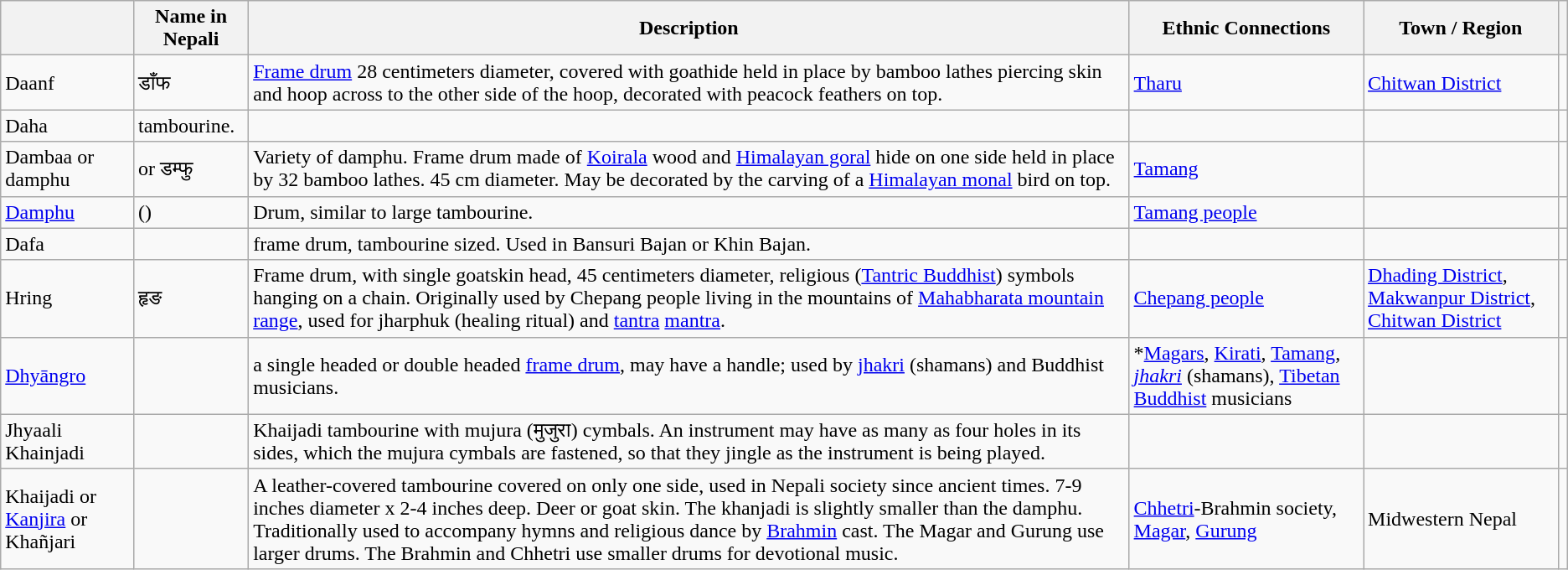<table class="wikitable">
<tr>
<th></th>
<th>Name in Nepali</th>
<th>Description</th>
<th>Ethnic Connections</th>
<th>Town / Region</th>
<th></th>
</tr>
<tr>
<td>Daanf</td>
<td>डाँफ</td>
<td><a href='#'>Frame drum</a> 28 centimeters diameter, covered with goathide held in place by bamboo lathes piercing skin and hoop across to the other side of the hoop, decorated with peacock feathers on top.</td>
<td><a href='#'>Tharu</a></td>
<td><a href='#'>Chitwan District</a></td>
<td></td>
</tr>
<tr>
<td>Daha</td>
<td>tambourine.</td>
<td></td>
<td></td>
<td></td>
<td></td>
</tr>
<tr>
<td>Dambaa or damphu</td>
<td> or डम्फु</td>
<td>Variety of damphu. Frame drum made of <a href='#'>Koirala</a> wood and <a href='#'>Himalayan goral</a> hide on one side held in place by 32 bamboo lathes. 45 cm diameter. May be decorated by the carving of a <a href='#'>Himalayan monal</a> bird on top. </td>
<td><a href='#'>Tamang</a></td>
<td></td>
<td></td>
</tr>
<tr>
<td><a href='#'>Damphu</a></td>
<td>()</td>
<td>Drum, similar to large tambourine.</td>
<td><a href='#'>Tamang people</a></td>
<td></td>
<td></td>
</tr>
<tr>
<td>Dafa</td>
<td></td>
<td>frame drum, tambourine sized. Used in Bansuri Bajan or Khin Bajan.</td>
<td></td>
<td></td>
<td></td>
</tr>
<tr>
<td>Hring</td>
<td>हृङ</td>
<td>Frame drum, with single goatskin head, 45 centimeters diameter, religious (<a href='#'>Tantric Buddhist</a>) symbols hanging on a chain. Originally used by Chepang people living in the mountains of <a href='#'>Mahabharata mountain range</a>, used for jharphuk (healing ritual) and <a href='#'>tantra</a> <a href='#'>mantra</a>. </td>
<td><a href='#'>Chepang people</a></td>
<td><a href='#'>Dhading District</a>, <a href='#'>Makwanpur District</a>, <a href='#'>Chitwan District</a></td>
<td></td>
</tr>
<tr>
<td><a href='#'>Dhyāngro</a></td>
<td></td>
<td>a single headed or double headed <a href='#'>frame drum</a>, may have a handle; used by <a href='#'>jhakri</a> (shamans) and Buddhist musicians.</td>
<td>*<a href='#'>Magars</a>, <a href='#'>Kirati</a>, <a href='#'>Tamang</a>, <em><a href='#'>jhakri</a></em> (shamans), <a href='#'>Tibetan Buddhist</a> musicians</td>
<td></td>
<td></td>
</tr>
<tr>
<td>Jhyaali Khainjadi</td>
<td></td>
<td>Khaijadi tambourine with mujura (मुजुरा) cymbals. An instrument may have as many as four holes in its sides, which the mujura cymbals are fastened, so that they jingle as the instrument is being played. </td>
<td></td>
<td></td>
<td></td>
</tr>
<tr>
<td>Khaijadi or <a href='#'>Kanjira</a> or Khañjari</td>
<td></td>
<td>A leather-covered tambourine covered on only one side, used in Nepali society since ancient times. 7-9 inches diameter x 2-4 inches deep. Deer or goat skin. The khanjadi is slightly smaller than the damphu. Traditionally used to accompany hymns and religious dance by <a href='#'>Brahmin</a> cast. The Magar and Gurung use larger drums. The Brahmin and Chhetri use smaller drums for devotional music.</td>
<td><a href='#'>Chhetri</a>-Brahmin society, <a href='#'>Magar</a>, <a href='#'>Gurung</a></td>
<td>Midwestern Nepal</td>
<td></td>
</tr>
</table>
